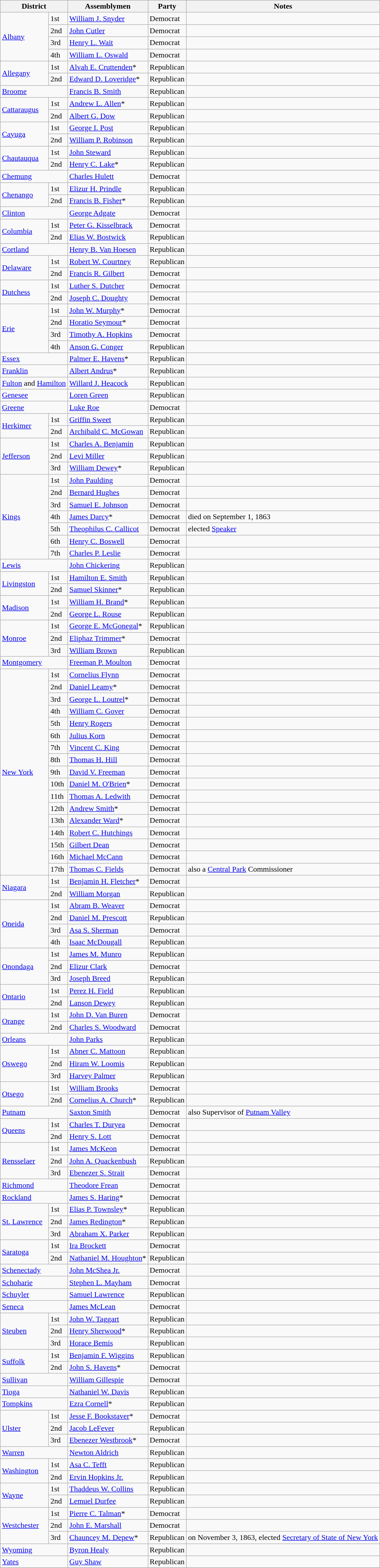<table class=wikitable>
<tr>
<th colspan="2">District</th>
<th>Assemblymen</th>
<th>Party</th>
<th>Notes</th>
</tr>
<tr>
<td rowspan="4"><a href='#'>Albany</a></td>
<td>1st</td>
<td><a href='#'>William J. Snyder</a></td>
<td>Democrat</td>
<td></td>
</tr>
<tr>
<td>2nd</td>
<td><a href='#'>John Cutler</a></td>
<td>Democrat</td>
<td></td>
</tr>
<tr>
<td>3rd</td>
<td><a href='#'>Henry L. Wait</a></td>
<td>Democrat</td>
<td></td>
</tr>
<tr>
<td>4th</td>
<td><a href='#'>William L. Oswald</a></td>
<td>Democrat</td>
<td></td>
</tr>
<tr>
<td rowspan="2"><a href='#'>Allegany</a></td>
<td>1st</td>
<td><a href='#'>Alvah E. Cruttenden</a>*</td>
<td>Republican</td>
<td></td>
</tr>
<tr>
<td>2nd</td>
<td><a href='#'>Edward D. Loveridge</a>*</td>
<td>Republican</td>
<td></td>
</tr>
<tr>
<td colspan="2"><a href='#'>Broome</a></td>
<td><a href='#'>Francis B. Smith</a></td>
<td>Republican</td>
<td></td>
</tr>
<tr>
<td rowspan="2"><a href='#'>Cattaraugus</a></td>
<td>1st</td>
<td><a href='#'>Andrew L. Allen</a>*</td>
<td>Republican</td>
<td></td>
</tr>
<tr>
<td>2nd</td>
<td><a href='#'>Albert G. Dow</a></td>
<td>Republican</td>
<td></td>
</tr>
<tr>
<td rowspan="2"><a href='#'>Cayuga</a></td>
<td>1st</td>
<td><a href='#'>George I. Post</a></td>
<td>Republican</td>
<td></td>
</tr>
<tr>
<td>2nd</td>
<td><a href='#'>William P. Robinson</a></td>
<td>Republican</td>
<td></td>
</tr>
<tr>
<td rowspan="2"><a href='#'>Chautauqua</a></td>
<td>1st</td>
<td><a href='#'>John Steward</a></td>
<td>Republican</td>
<td></td>
</tr>
<tr>
<td>2nd</td>
<td><a href='#'>Henry C. Lake</a>*</td>
<td>Republican</td>
<td></td>
</tr>
<tr>
<td colspan="2"><a href='#'>Chemung</a></td>
<td><a href='#'>Charles Hulett</a></td>
<td>Democrat</td>
<td></td>
</tr>
<tr>
<td rowspan="2"><a href='#'>Chenango</a></td>
<td>1st</td>
<td><a href='#'>Elizur H. Prindle</a></td>
<td>Republican</td>
<td></td>
</tr>
<tr>
<td>2nd</td>
<td><a href='#'>Francis B. Fisher</a>*</td>
<td>Republican</td>
<td></td>
</tr>
<tr>
<td colspan="2"><a href='#'>Clinton</a></td>
<td><a href='#'>George Adgate</a></td>
<td>Democrat</td>
<td></td>
</tr>
<tr>
<td rowspan="2"><a href='#'>Columbia</a></td>
<td>1st</td>
<td><a href='#'>Peter G. Kisselbrack</a></td>
<td>Democrat</td>
<td></td>
</tr>
<tr>
<td>2nd</td>
<td><a href='#'>Elias W. Bostwick</a></td>
<td>Republican</td>
<td></td>
</tr>
<tr>
<td colspan="2"><a href='#'>Cortland</a></td>
<td><a href='#'>Henry B. Van Hoesen</a></td>
<td>Republican</td>
<td></td>
</tr>
<tr>
<td rowspan="2"><a href='#'>Delaware</a></td>
<td>1st</td>
<td><a href='#'>Robert W. Courtney</a></td>
<td>Republican</td>
<td></td>
</tr>
<tr>
<td>2nd</td>
<td><a href='#'>Francis R. Gilbert</a></td>
<td>Democrat</td>
<td></td>
</tr>
<tr>
<td rowspan="2"><a href='#'>Dutchess</a></td>
<td>1st</td>
<td><a href='#'>Luther S. Dutcher</a></td>
<td>Democrat</td>
<td></td>
</tr>
<tr>
<td>2nd</td>
<td><a href='#'>Joseph C. Doughty</a></td>
<td>Democrat</td>
<td></td>
</tr>
<tr>
<td rowspan="4"><a href='#'>Erie</a></td>
<td>1st</td>
<td><a href='#'>John W. Murphy</a>*</td>
<td>Democrat</td>
<td></td>
</tr>
<tr>
<td>2nd</td>
<td><a href='#'>Horatio Seymour</a>*</td>
<td>Democrat</td>
<td></td>
</tr>
<tr>
<td>3rd</td>
<td><a href='#'>Timothy A. Hopkins</a></td>
<td>Democrat</td>
<td></td>
</tr>
<tr>
<td>4th</td>
<td><a href='#'>Anson G. Conger</a></td>
<td>Republican</td>
<td></td>
</tr>
<tr>
<td colspan="2"><a href='#'>Essex</a></td>
<td><a href='#'>Palmer E. Havens</a>*</td>
<td>Republican</td>
<td></td>
</tr>
<tr>
<td colspan="2"><a href='#'>Franklin</a></td>
<td><a href='#'>Albert Andrus</a>*</td>
<td>Republican</td>
<td></td>
</tr>
<tr>
<td colspan="2"><a href='#'>Fulton</a> and <a href='#'>Hamilton</a></td>
<td><a href='#'>Willard J. Heacock</a></td>
<td>Republican</td>
<td></td>
</tr>
<tr>
<td colspan="2"><a href='#'>Genesee</a></td>
<td><a href='#'>Loren Green</a></td>
<td>Republican</td>
<td></td>
</tr>
<tr>
<td colspan="2"><a href='#'>Greene</a></td>
<td><a href='#'>Luke Roe</a></td>
<td>Democrat</td>
<td></td>
</tr>
<tr>
<td rowspan="2"><a href='#'>Herkimer</a></td>
<td>1st</td>
<td><a href='#'>Griffin Sweet</a></td>
<td>Republican</td>
<td></td>
</tr>
<tr>
<td>2nd</td>
<td><a href='#'>Archibald C. McGowan</a></td>
<td>Republican</td>
<td></td>
</tr>
<tr>
<td rowspan="3"><a href='#'>Jefferson</a></td>
<td>1st</td>
<td><a href='#'>Charles A. Benjamin</a></td>
<td>Republican</td>
<td></td>
</tr>
<tr>
<td>2nd</td>
<td><a href='#'>Levi Miller</a></td>
<td>Republican</td>
<td></td>
</tr>
<tr>
<td>3rd</td>
<td><a href='#'>William Dewey</a>*</td>
<td>Republican</td>
<td></td>
</tr>
<tr>
<td rowspan="7"><a href='#'>Kings</a></td>
<td>1st</td>
<td><a href='#'>John Paulding</a></td>
<td>Democrat</td>
<td></td>
</tr>
<tr>
<td>2nd</td>
<td><a href='#'>Bernard Hughes</a></td>
<td>Democrat</td>
<td></td>
</tr>
<tr>
<td>3rd</td>
<td><a href='#'>Samuel E. Johnson</a></td>
<td>Democrat</td>
<td></td>
</tr>
<tr>
<td>4th</td>
<td><a href='#'>James Darcy</a>*</td>
<td>Democrat</td>
<td>died on September 1, 1863</td>
</tr>
<tr>
<td>5th</td>
<td><a href='#'>Theophilus C. Callicot</a></td>
<td>Democrat</td>
<td>elected <a href='#'>Speaker</a></td>
</tr>
<tr>
<td>6th</td>
<td><a href='#'>Henry C. Boswell</a></td>
<td>Democrat</td>
<td></td>
</tr>
<tr>
<td>7th</td>
<td><a href='#'>Charles P. Leslie</a></td>
<td>Democrat</td>
<td></td>
</tr>
<tr>
<td colspan="2"><a href='#'>Lewis</a></td>
<td><a href='#'>John Chickering</a></td>
<td>Republican</td>
<td></td>
</tr>
<tr>
<td rowspan="2"><a href='#'>Livingston</a></td>
<td>1st</td>
<td><a href='#'>Hamilton E. Smith</a></td>
<td>Republican</td>
<td></td>
</tr>
<tr>
<td>2nd</td>
<td><a href='#'>Samuel Skinner</a>*</td>
<td>Republican</td>
<td></td>
</tr>
<tr>
<td rowspan="2"><a href='#'>Madison</a></td>
<td>1st</td>
<td><a href='#'>William H. Brand</a>*</td>
<td>Republican</td>
<td></td>
</tr>
<tr>
<td>2nd</td>
<td><a href='#'>George L. Rouse</a></td>
<td>Republican</td>
<td></td>
</tr>
<tr>
<td rowspan="3"><a href='#'>Monroe</a></td>
<td>1st</td>
<td><a href='#'>George E. McGonegal</a>*</td>
<td>Republican</td>
<td></td>
</tr>
<tr>
<td>2nd</td>
<td><a href='#'>Eliphaz Trimmer</a>*</td>
<td>Democrat</td>
<td></td>
</tr>
<tr>
<td>3rd</td>
<td><a href='#'>William Brown</a></td>
<td>Republican</td>
<td></td>
</tr>
<tr>
<td colspan="2"><a href='#'>Montgomery</a></td>
<td><a href='#'>Freeman P. Moulton</a></td>
<td>Democrat</td>
<td></td>
</tr>
<tr>
<td rowspan="17"><a href='#'>New York</a></td>
<td>1st</td>
<td><a href='#'>Cornelius Flynn</a></td>
<td>Democrat</td>
<td></td>
</tr>
<tr>
<td>2nd</td>
<td><a href='#'>Daniel Leamy</a>*</td>
<td>Democrat</td>
<td></td>
</tr>
<tr>
<td>3rd</td>
<td><a href='#'>George L. Loutrel</a>*</td>
<td>Democrat</td>
<td></td>
</tr>
<tr>
<td>4th</td>
<td><a href='#'>William C. Gover</a></td>
<td>Democrat</td>
<td></td>
</tr>
<tr>
<td>5th</td>
<td><a href='#'>Henry Rogers</a></td>
<td>Democrat</td>
<td></td>
</tr>
<tr>
<td>6th</td>
<td><a href='#'>Julius Korn</a></td>
<td>Democrat</td>
<td></td>
</tr>
<tr>
<td>7th</td>
<td><a href='#'>Vincent C. King</a></td>
<td>Democrat</td>
<td></td>
</tr>
<tr>
<td>8th</td>
<td><a href='#'>Thomas H. Hill</a></td>
<td>Democrat</td>
<td></td>
</tr>
<tr>
<td>9th</td>
<td><a href='#'>David V. Freeman</a></td>
<td>Democrat</td>
<td></td>
</tr>
<tr>
<td>10th</td>
<td><a href='#'>Daniel M. O'Brien</a>*</td>
<td>Democrat</td>
<td></td>
</tr>
<tr>
<td>11th</td>
<td><a href='#'>Thomas A. Ledwith</a></td>
<td>Democrat</td>
<td></td>
</tr>
<tr>
<td>12th</td>
<td><a href='#'>Andrew Smith</a>*</td>
<td>Democrat</td>
<td></td>
</tr>
<tr>
<td>13th</td>
<td><a href='#'>Alexander Ward</a>*</td>
<td>Democrat</td>
<td></td>
</tr>
<tr>
<td>14th</td>
<td><a href='#'>Robert C. Hutchings</a></td>
<td>Democrat</td>
<td></td>
</tr>
<tr>
<td>15th</td>
<td><a href='#'>Gilbert Dean</a></td>
<td>Democrat</td>
<td></td>
</tr>
<tr>
<td>16th</td>
<td><a href='#'>Michael McCann</a></td>
<td>Democrat</td>
<td></td>
</tr>
<tr>
<td>17th</td>
<td><a href='#'>Thomas C. Fields</a></td>
<td>Democrat</td>
<td>also a <a href='#'>Central Park</a> Commissioner</td>
</tr>
<tr>
<td rowspan="2"><a href='#'>Niagara</a></td>
<td>1st</td>
<td><a href='#'>Benjamin H. Fletcher</a>*</td>
<td>Democrat</td>
<td></td>
</tr>
<tr>
<td>2nd</td>
<td><a href='#'>William Morgan</a></td>
<td>Republican</td>
<td></td>
</tr>
<tr>
<td rowspan="4"><a href='#'>Oneida</a></td>
<td>1st</td>
<td><a href='#'>Abram B. Weaver</a></td>
<td>Democrat</td>
<td></td>
</tr>
<tr>
<td>2nd</td>
<td><a href='#'>Daniel M. Prescott</a></td>
<td>Republican</td>
<td></td>
</tr>
<tr>
<td>3rd</td>
<td><a href='#'>Asa S. Sherman</a></td>
<td>Democrat</td>
<td></td>
</tr>
<tr>
<td>4th</td>
<td><a href='#'>Isaac McDougall</a></td>
<td>Republican</td>
<td></td>
</tr>
<tr>
<td rowspan="3"><a href='#'>Onondaga</a></td>
<td>1st</td>
<td><a href='#'>James M. Munro</a></td>
<td>Republican</td>
<td></td>
</tr>
<tr>
<td>2nd</td>
<td><a href='#'>Elizur Clark</a></td>
<td>Democrat</td>
<td></td>
</tr>
<tr>
<td>3rd</td>
<td><a href='#'>Joseph Breed</a></td>
<td>Republican</td>
<td></td>
</tr>
<tr>
<td rowspan="2"><a href='#'>Ontario</a></td>
<td>1st</td>
<td><a href='#'>Perez H. Field</a></td>
<td>Republican</td>
<td></td>
</tr>
<tr>
<td>2nd</td>
<td><a href='#'>Lanson Dewey</a></td>
<td>Republican</td>
<td></td>
</tr>
<tr>
<td rowspan="2"><a href='#'>Orange</a></td>
<td>1st</td>
<td><a href='#'>John D. Van Buren</a></td>
<td>Democrat</td>
<td></td>
</tr>
<tr>
<td>2nd</td>
<td><a href='#'>Charles S. Woodward</a></td>
<td>Democrat</td>
<td></td>
</tr>
<tr>
<td colspan="2"><a href='#'>Orleans</a></td>
<td><a href='#'>John Parks</a></td>
<td>Republican</td>
<td></td>
</tr>
<tr>
<td rowspan="3"><a href='#'>Oswego</a></td>
<td>1st</td>
<td><a href='#'>Abner C. Mattoon</a></td>
<td>Republican</td>
<td></td>
</tr>
<tr>
<td>2nd</td>
<td><a href='#'>Hiram W. Loomis</a></td>
<td>Republican</td>
<td></td>
</tr>
<tr>
<td>3rd</td>
<td><a href='#'>Harvey Palmer</a></td>
<td>Republican</td>
<td></td>
</tr>
<tr>
<td rowspan="2"><a href='#'>Otsego</a></td>
<td>1st</td>
<td><a href='#'>William Brooks</a></td>
<td>Democrat</td>
<td></td>
</tr>
<tr>
<td>2nd</td>
<td><a href='#'>Cornelius A. Church</a>*</td>
<td>Republican</td>
<td></td>
</tr>
<tr>
<td colspan="2"><a href='#'>Putnam</a></td>
<td><a href='#'>Saxton Smith</a></td>
<td>Democrat</td>
<td>also Supervisor of <a href='#'>Putnam Valley</a></td>
</tr>
<tr>
<td rowspan="2"><a href='#'>Queens</a></td>
<td>1st</td>
<td><a href='#'>Charles T. Duryea</a></td>
<td>Democrat</td>
<td></td>
</tr>
<tr>
<td>2nd</td>
<td><a href='#'>Henry S. Lott</a></td>
<td>Democrat</td>
<td></td>
</tr>
<tr>
<td rowspan="3"><a href='#'>Rensselaer</a></td>
<td>1st</td>
<td><a href='#'>James McKeon</a></td>
<td>Democrat</td>
<td></td>
</tr>
<tr>
<td>2nd</td>
<td><a href='#'>John A. Quackenbush</a></td>
<td>Republican</td>
<td></td>
</tr>
<tr>
<td>3rd</td>
<td><a href='#'>Ebenezer S. Strait</a></td>
<td>Democrat</td>
<td></td>
</tr>
<tr>
<td colspan="2"><a href='#'>Richmond</a></td>
<td><a href='#'>Theodore Frean</a></td>
<td>Democrat</td>
<td></td>
</tr>
<tr>
<td colspan="2"><a href='#'>Rockland</a></td>
<td><a href='#'>James S. Haring</a>*</td>
<td>Democrat</td>
<td></td>
</tr>
<tr>
<td rowspan="3"><a href='#'>St. Lawrence</a></td>
<td>1st</td>
<td><a href='#'>Elias P. Townsley</a>*</td>
<td>Republican</td>
<td></td>
</tr>
<tr>
<td>2nd</td>
<td><a href='#'>James Redington</a>*</td>
<td>Republican</td>
<td></td>
</tr>
<tr>
<td>3rd</td>
<td><a href='#'>Abraham X. Parker</a></td>
<td>Republican</td>
<td></td>
</tr>
<tr>
<td rowspan="2"><a href='#'>Saratoga</a></td>
<td>1st</td>
<td><a href='#'>Ira Brockett</a></td>
<td>Democrat</td>
<td></td>
</tr>
<tr>
<td>2nd</td>
<td><a href='#'>Nathaniel M. Houghton</a>*</td>
<td>Republican</td>
<td></td>
</tr>
<tr>
<td colspan="2"><a href='#'>Schenectady</a></td>
<td><a href='#'>John McShea Jr.</a></td>
<td>Democrat</td>
<td></td>
</tr>
<tr>
<td colspan="2"><a href='#'>Schoharie</a></td>
<td><a href='#'>Stephen L. Mayham</a></td>
<td>Democrat</td>
<td></td>
</tr>
<tr>
<td colspan="2"><a href='#'>Schuyler</a></td>
<td><a href='#'>Samuel Lawrence</a></td>
<td>Republican</td>
<td></td>
</tr>
<tr>
<td colspan="2"><a href='#'>Seneca</a></td>
<td><a href='#'>James McLean</a></td>
<td>Democrat</td>
<td></td>
</tr>
<tr>
<td rowspan="3"><a href='#'>Steuben</a></td>
<td>1st</td>
<td><a href='#'>John W. Taggart</a></td>
<td>Republican</td>
<td></td>
</tr>
<tr>
<td>2nd</td>
<td><a href='#'>Henry Sherwood</a>*</td>
<td>Republican</td>
<td></td>
</tr>
<tr>
<td>3rd</td>
<td><a href='#'>Horace Bemis</a></td>
<td>Republican</td>
<td></td>
</tr>
<tr>
<td rowspan="2"><a href='#'>Suffolk</a></td>
<td>1st</td>
<td><a href='#'>Benjamin F. Wiggins</a></td>
<td>Republican</td>
<td></td>
</tr>
<tr>
<td>2nd</td>
<td><a href='#'>John S. Havens</a>*</td>
<td>Democrat</td>
<td></td>
</tr>
<tr>
<td colspan="2"><a href='#'>Sullivan</a></td>
<td><a href='#'>William Gillespie</a></td>
<td>Democrat</td>
<td></td>
</tr>
<tr>
<td colspan="2"><a href='#'>Tioga</a></td>
<td><a href='#'>Nathaniel W. Davis</a></td>
<td>Republican</td>
<td></td>
</tr>
<tr>
<td colspan="2"><a href='#'>Tompkins</a></td>
<td><a href='#'>Ezra Cornell</a>*</td>
<td>Republican</td>
<td></td>
</tr>
<tr>
<td rowspan="3"><a href='#'>Ulster</a></td>
<td>1st</td>
<td><a href='#'>Jesse F. Bookstaver</a>*</td>
<td>Democrat</td>
<td></td>
</tr>
<tr>
<td>2nd</td>
<td><a href='#'>Jacob LeFever</a></td>
<td>Republican</td>
<td></td>
</tr>
<tr>
<td>3rd</td>
<td><a href='#'>Ebenezer Westbrook</a>*</td>
<td>Democrat</td>
<td></td>
</tr>
<tr>
<td colspan="2"><a href='#'>Warren</a></td>
<td><a href='#'>Newton Aldrich</a></td>
<td>Republican</td>
<td></td>
</tr>
<tr>
<td rowspan="2"><a href='#'>Washington</a></td>
<td>1st</td>
<td><a href='#'>Asa C. Tefft</a></td>
<td>Republican</td>
<td></td>
</tr>
<tr>
<td>2nd</td>
<td><a href='#'>Ervin Hopkins Jr.</a></td>
<td>Republican</td>
<td></td>
</tr>
<tr>
<td rowspan="2"><a href='#'>Wayne</a></td>
<td>1st</td>
<td><a href='#'>Thaddeus W. Collins</a></td>
<td>Republican</td>
<td></td>
</tr>
<tr>
<td>2nd</td>
<td><a href='#'>Lemuel Durfee</a></td>
<td>Republican</td>
<td></td>
</tr>
<tr>
<td rowspan="3"><a href='#'>Westchester</a></td>
<td>1st</td>
<td><a href='#'>Pierre C. Talman</a>*</td>
<td>Democrat</td>
<td></td>
</tr>
<tr>
<td>2nd</td>
<td><a href='#'>John E. Marshall</a></td>
<td>Democrat</td>
<td></td>
</tr>
<tr>
<td>3rd</td>
<td><a href='#'>Chauncey M. Depew</a>*</td>
<td>Republican</td>
<td>on November 3, 1863, elected <a href='#'>Secretary of State of New York</a></td>
</tr>
<tr>
<td colspan="2"><a href='#'>Wyoming</a></td>
<td><a href='#'>Byron Healy</a></td>
<td>Republican</td>
<td></td>
</tr>
<tr>
<td colspan="2"><a href='#'>Yates</a></td>
<td><a href='#'>Guy Shaw</a></td>
<td>Republican</td>
<td></td>
</tr>
<tr>
</tr>
</table>
